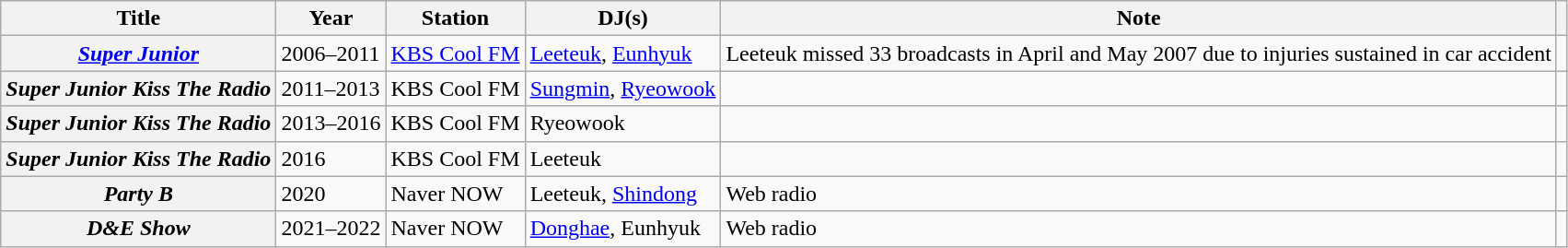<table class="wikitable plainrowheaders sortable">
<tr>
<th scope="col">Title</th>
<th scope="col">Year</th>
<th scope="col">Station</th>
<th scope="col">DJ(s)</th>
<th scope="col">Note</th>
<th scope="col"></th>
</tr>
<tr>
<th scope="row"><em><a href='#'>Super Junior </a></em></th>
<td>2006–2011</td>
<td><a href='#'>KBS Cool FM</a></td>
<td><a href='#'>Leeteuk</a>, <a href='#'>Eunhyuk</a></td>
<td>Leeteuk missed 33 broadcasts in April and May 2007 due to injuries sustained in car accident</td>
<td style="text-align:center;"></td>
</tr>
<tr>
<th scope="row"><em>Super Junior Kiss The Radio</em></th>
<td>2011–2013</td>
<td>KBS Cool FM</td>
<td><a href='#'>Sungmin</a>, <a href='#'>Ryeowook</a></td>
<td></td>
<td style="text-align:center;"></td>
</tr>
<tr>
<th scope="row"><em>Super Junior Kiss The Radio</em></th>
<td>2013–2016</td>
<td>KBS Cool FM</td>
<td>Ryeowook</td>
<td></td>
<td style="text-align:center;"></td>
</tr>
<tr>
<th scope="row"><em>Super Junior Kiss The Radio</em></th>
<td>2016</td>
<td>KBS Cool FM</td>
<td>Leeteuk</td>
<td></td>
<td style="text-align:center;"></td>
</tr>
<tr>
<th scope="row"><em>Party B</em></th>
<td>2020</td>
<td>Naver NOW</td>
<td>Leeteuk, <a href='#'>Shindong</a></td>
<td>Web radio</td>
<td style="text-align:center;"></td>
</tr>
<tr>
<th scope="row"><em>D&E Show</em></th>
<td>2021–2022</td>
<td>Naver NOW</td>
<td><a href='#'>Donghae</a>, Eunhyuk</td>
<td>Web radio</td>
<td style="text-align:center;"></td>
</tr>
</table>
